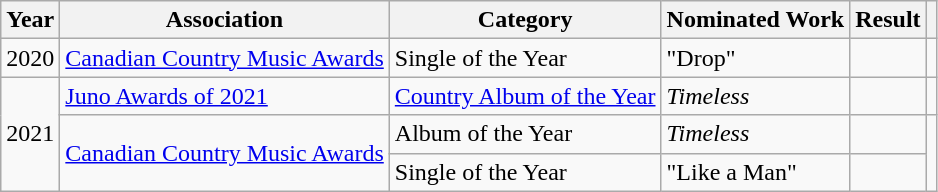<table class="wikitable">
<tr>
<th>Year</th>
<th>Association</th>
<th>Category</th>
<th>Nominated Work</th>
<th>Result</th>
<th></th>
</tr>
<tr>
<td>2020</td>
<td><a href='#'>Canadian Country Music Awards</a></td>
<td>Single of the Year</td>
<td>"Drop"</td>
<td></td>
<td></td>
</tr>
<tr>
<td rowspan="3">2021</td>
<td><a href='#'>Juno Awards of 2021</a></td>
<td><a href='#'>Country Album of the Year</a></td>
<td><em>Timeless</em></td>
<td></td>
<td></td>
</tr>
<tr>
<td rowspan="2"><a href='#'>Canadian Country Music Awards</a></td>
<td>Album of the Year</td>
<td><em>Timeless</em></td>
<td></td>
<td rowspan="2"><br></td>
</tr>
<tr>
<td>Single of the Year</td>
<td>"Like a Man"</td>
<td></td>
</tr>
</table>
